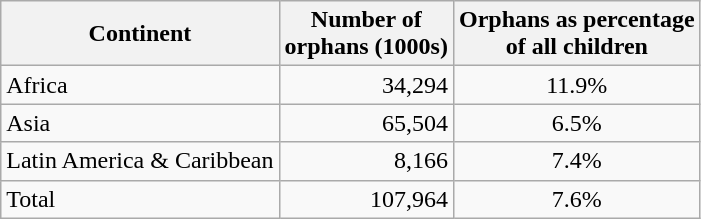<table class="wikitable sortable">
<tr>
<th>Continent</th>
<th>Number of<br> orphans (1000s)</th>
<th>Orphans as percentage <br>of all children</th>
</tr>
<tr>
<td>Africa</td>
<td align="right">34,294</td>
<td align="center">11.9%</td>
</tr>
<tr>
<td>Asia</td>
<td align="right">65,504</td>
<td align="center">6.5%</td>
</tr>
<tr>
<td>Latin America & Caribbean</td>
<td align="right">8,166</td>
<td align="center">7.4%</td>
</tr>
<tr>
<td>Total</td>
<td align="right">107,964</td>
<td align="center">7.6%</td>
</tr>
</table>
